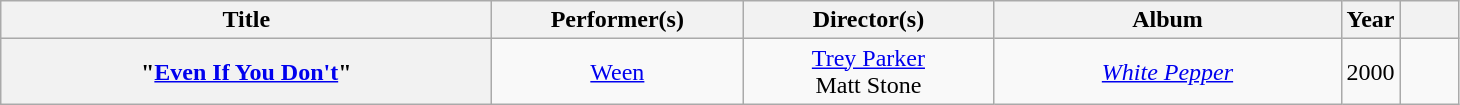<table class="wikitable plainrowheaders" style="text-align: center;">
<tr>
<th scope="col" style="width:20em;">Title</th>
<th scope="col" style="width:10em;">Performer(s)</th>
<th scope="col" style="width:10em;">Director(s)</th>
<th scope="col" style="width:14em;">Album</th>
<th scope="col" style="width:2em;">Year</th>
<th scope="col" style="width:2em;" class="unsortable"></th>
</tr>
<tr>
<th scope="row">"<a href='#'>Even If You Don't</a>"</th>
<td><a href='#'>Ween</a></td>
<td><a href='#'>Trey Parker</a><br>Matt Stone</td>
<td><em><a href='#'>White Pepper</a></em></td>
<td>2000</td>
<td style="text-align:center;"></td>
</tr>
</table>
